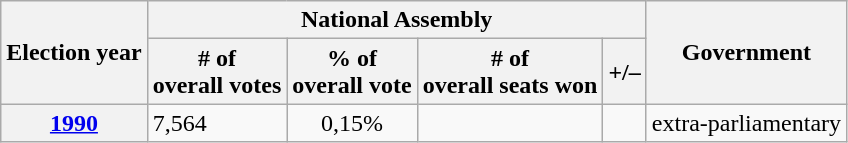<table class=wikitable>
<tr>
<th rowspan=2>Election year</th>
<th colspan=4>National Assembly</th>
<th rowspan=2>Government</th>
</tr>
<tr>
<th># of<br>overall votes</th>
<th>% of<br>overall vote</th>
<th># of<br>overall seats won</th>
<th>+/–</th>
</tr>
<tr>
<th><a href='#'>1990</a></th>
<td>7,564</td>
<td style="text-align:center;">0,15%</td>
<td></td>
<td></td>
<td>extra-parliamentary</td>
</tr>
</table>
